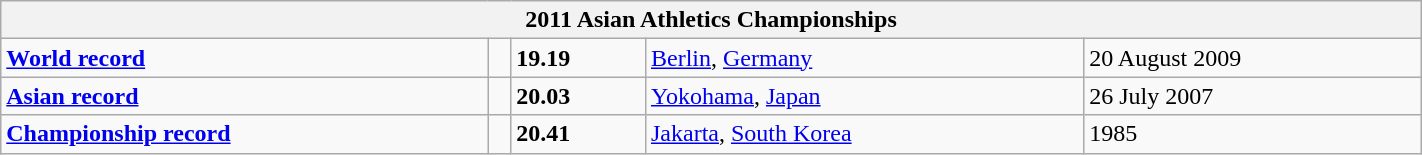<table class="wikitable" width=75%>
<tr>
<th colspan="5">2011 Asian Athletics Championships</th>
</tr>
<tr>
<td><strong><a href='#'>World record</a></strong></td>
<td></td>
<td><strong>19.19</strong></td>
<td><a href='#'>Berlin</a>, <a href='#'>Germany</a></td>
<td>20 August 2009</td>
</tr>
<tr>
<td><strong><a href='#'>Asian record</a></strong></td>
<td></td>
<td><strong>20.03</strong></td>
<td><a href='#'>Yokohama</a>, <a href='#'>Japan</a></td>
<td>26 July 2007</td>
</tr>
<tr>
<td><strong><a href='#'>Championship record</a></strong></td>
<td></td>
<td><strong>20.41</strong></td>
<td><a href='#'>Jakarta</a>, <a href='#'>South Korea</a></td>
<td>1985</td>
</tr>
</table>
